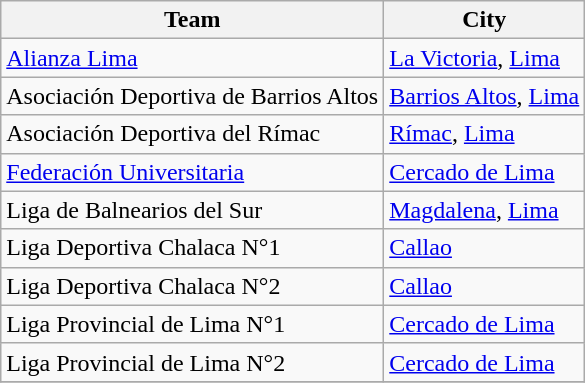<table class="wikitable sortable">
<tr>
<th>Team</th>
<th>City</th>
</tr>
<tr>
<td><a href='#'>Alianza Lima</a></td>
<td><a href='#'>La Victoria</a>, <a href='#'>Lima</a></td>
</tr>
<tr>
<td>Asociación Deportiva de Barrios Altos</td>
<td><a href='#'>Barrios Altos</a>, <a href='#'>Lima</a></td>
</tr>
<tr>
<td>Asociación Deportiva del Rímac</td>
<td><a href='#'>Rímac</a>, <a href='#'>Lima</a></td>
</tr>
<tr>
<td><a href='#'>Federación Universitaria</a></td>
<td><a href='#'>Cercado de Lima</a></td>
</tr>
<tr>
<td>Liga de Balnearios del Sur</td>
<td><a href='#'>Magdalena</a>, <a href='#'>Lima</a></td>
</tr>
<tr>
<td>Liga Deportiva Chalaca N°1</td>
<td><a href='#'>Callao</a></td>
</tr>
<tr>
<td>Liga Deportiva Chalaca N°2</td>
<td><a href='#'>Callao</a></td>
</tr>
<tr>
<td>Liga Provincial de Lima N°1</td>
<td><a href='#'>Cercado de Lima</a></td>
</tr>
<tr>
<td>Liga Provincial de Lima N°2</td>
<td><a href='#'>Cercado de Lima</a></td>
</tr>
<tr>
</tr>
</table>
